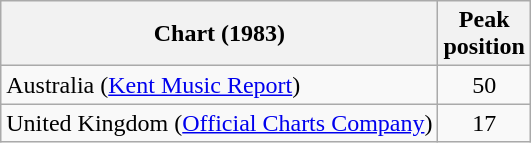<table class="wikitable">
<tr>
<th>Chart (1983)</th>
<th>Peak<br> position</th>
</tr>
<tr>
<td>Australia (<a href='#'>Kent Music Report</a>)</td>
<td align="center">50</td>
</tr>
<tr>
<td>United Kingdom (<a href='#'>Official Charts Company</a>)</td>
<td align="center">17</td>
</tr>
</table>
